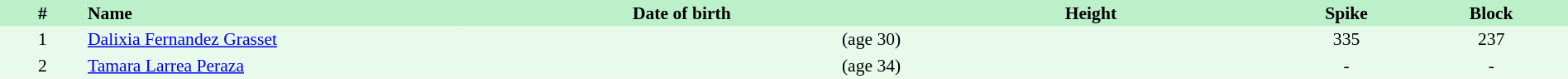<table border=0 cellpadding=2 cellspacing=0  |- bgcolor=#FFECCE style="text-align:center; font-size:90%;" width=100%>
<tr bgcolor=#BBF0C9>
<th width=5%>#</th>
<th width=22% align=left>Name</th>
<th width=26%>Date of birth</th>
<th width=22%>Height</th>
<th width=8%>Spike</th>
<th width=9%>Block</th>
</tr>
<tr bgcolor=#E7FAEC>
<td>1</td>
<td align=left><a href='#'>Dalixia Fernandez Grasset</a></td>
<td align=right> (age 30)</td>
<td></td>
<td>335</td>
<td>237</td>
</tr>
<tr bgcolor=#E7FAEC>
<td>2</td>
<td align=left><a href='#'>Tamara Larrea Peraza</a></td>
<td align=right> (age 34)</td>
<td></td>
<td>-</td>
<td>-</td>
</tr>
</table>
